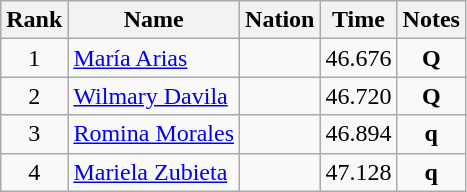<table class="wikitable sortable">
<tr>
<th>Rank</th>
<th>Name</th>
<th>Nation</th>
<th>Time</th>
<th>Notes</th>
</tr>
<tr>
<td align="center">1</td>
<td><a href='#'>María Arias</a></td>
<td></td>
<td align="center">46.676</td>
<td align="center"><strong>Q</strong></td>
</tr>
<tr>
<td align="center">2</td>
<td><a href='#'>Wilmary Davila</a></td>
<td></td>
<td align="center">46.720</td>
<td align="center"><strong>Q</strong></td>
</tr>
<tr>
<td align="center">3</td>
<td><a href='#'>Romina Morales</a></td>
<td></td>
<td align="center">46.894</td>
<td align="center"><strong>q</strong></td>
</tr>
<tr>
<td align="center">4</td>
<td><a href='#'>Mariela Zubieta</a></td>
<td></td>
<td align="center">47.128</td>
<td align="center"><strong>q</strong></td>
</tr>
</table>
